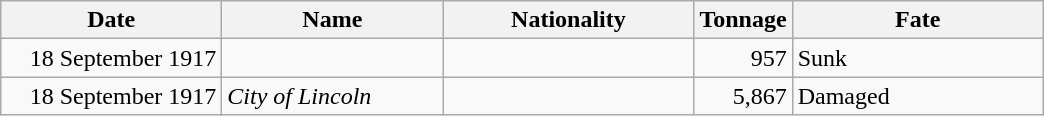<table class="wikitable sortable">
<tr>
<th width="140px">Date</th>
<th width="140px">Name</th>
<th width="160px">Nationality</th>
<th width="25px">Tonnage</th>
<th width="160px">Fate</th>
</tr>
<tr>
<td align="right">18 September 1917</td>
<td align="left"></td>
<td align="left"></td>
<td align="right">957</td>
<td align="left">Sunk</td>
</tr>
<tr>
<td align="right">18 September 1917</td>
<td align="left"><em>City of Lincoln</em></td>
<td align="left"></td>
<td align="right">5,867</td>
<td align="left">Damaged</td>
</tr>
</table>
